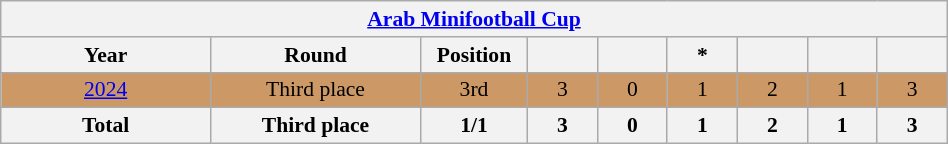<table class="wikitable" style="font-size:90%; text-align:center;" width="50%">
<tr>
<th colspan="9"><a href='#'>Arab Minifootball Cup</a></th>
</tr>
<tr>
<th width="15%">Year</th>
<th width="15%">Round</th>
<th width="5%">Position</th>
<th width="5%"></th>
<th width="5%"></th>
<th width="5%">*</th>
<th width="5%"></th>
<th width="5%"></th>
<th width="5%"></th>
</tr>
<tr bgcolor=#cc9966>
<td> <a href='#'>2024</a></td>
<td>Third place</td>
<td>3rd</td>
<td>3</td>
<td>0</td>
<td>1</td>
<td>2</td>
<td>1</td>
<td>3</td>
</tr>
<tr>
<th>Total</th>
<th>Third place</th>
<th>1/1</th>
<th>3</th>
<th>0</th>
<th>1</th>
<th>2</th>
<th>1</th>
<th>3</th>
</tr>
</table>
